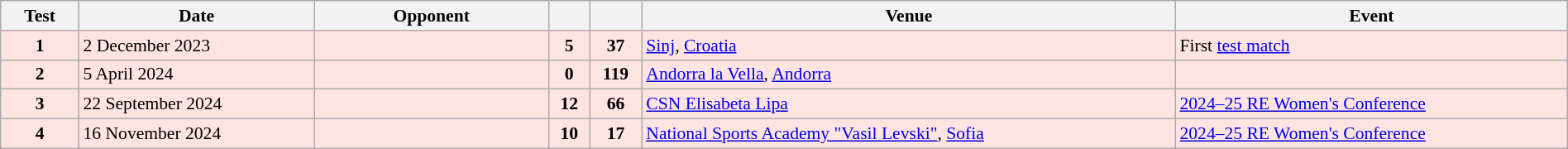<table class="wikitable sortable" style="width:100%; font-size:90%">
<tr>
<th style="width:5%">Test</th>
<th style="width:15%">Date</th>
<th style="width:15%">Opponent</th>
<th></th>
<th></th>
<th>Venue</th>
<th>Event</th>
</tr>
<tr bgcolor="FFE4E1">
<td align="center"><strong>1</strong></td>
<td>2 December 2023</td>
<td></td>
<td align="center"><strong>5</strong></td>
<td align="center"><strong>37</strong></td>
<td><a href='#'>Sinj</a>, <a href='#'>Croatia</a></td>
<td>First <a href='#'>test match</a></td>
</tr>
<tr bgcolor="FFE4E1">
<td align="center"><strong>2</strong></td>
<td>5 April 2024</td>
<td></td>
<td align="center"><strong>0</strong></td>
<td align="center"><strong>119</strong></td>
<td><a href='#'>Andorra la Vella</a>, <a href='#'>Andorra</a></td>
<td></td>
</tr>
<tr bgcolor="FFE4E1">
<td align="center"><strong>3</strong></td>
<td>22 September 2024</td>
<td></td>
<td align="center"><strong>12</strong></td>
<td align="center"><strong>66</strong></td>
<td><a href='#'>CSN Elisabeta Lipa</a></td>
<td><a href='#'>2024–25 RE Women's Conference</a></td>
</tr>
<tr bgcolor="FFE4E1">
<td align="center"><strong>4</strong></td>
<td>16 November 2024</td>
<td></td>
<td align="center"><strong>10</strong></td>
<td align="center"><strong>17</strong></td>
<td><a href='#'>National Sports Academy "Vasil Levski"</a>, <a href='#'>Sofia</a></td>
<td><a href='#'>2024–25 RE Women's Conference</a></td>
</tr>
</table>
